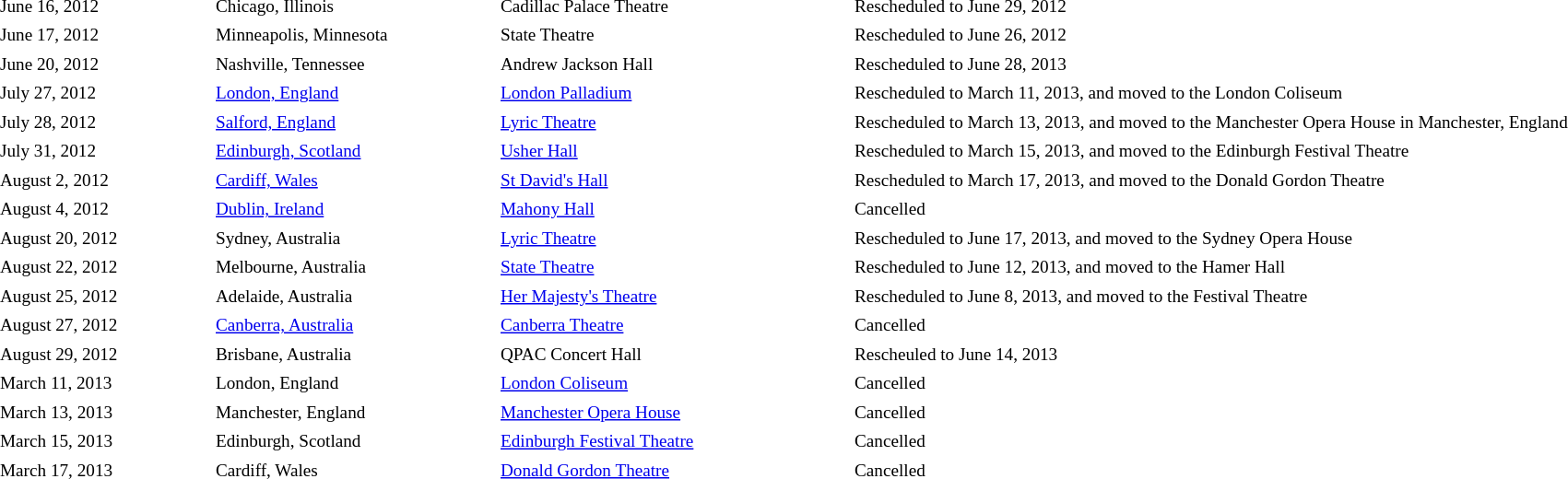<table cellpadding="2" style="border: 0px solid darkgray; font-size:80%">
<tr>
<th width="150"></th>
<th width="200"></th>
<th width="250"></th>
<th width="600"></th>
</tr>
<tr border="0">
<td>June 16, 2012</td>
<td>Chicago, Illinois</td>
<td>Cadillac Palace Theatre</td>
<td>Rescheduled to June 29, 2012</td>
</tr>
<tr>
<td>June 17, 2012</td>
<td>Minneapolis, Minnesota</td>
<td>State Theatre</td>
<td>Rescheduled to June 26, 2012</td>
</tr>
<tr>
<td>June 20, 2012</td>
<td>Nashville, Tennessee</td>
<td>Andrew Jackson Hall</td>
<td>Rescheduled to June 28, 2013</td>
</tr>
<tr>
<td>July 27, 2012</td>
<td><a href='#'>London, England</a></td>
<td><a href='#'>London Palladium</a></td>
<td>Rescheduled to March 11, 2013, and moved to the London Coliseum</td>
</tr>
<tr>
<td>July 28, 2012</td>
<td><a href='#'>Salford, England</a></td>
<td><a href='#'>Lyric Theatre</a></td>
<td>Rescheduled to March 13, 2013, and moved to the Manchester Opera House in Manchester, England</td>
</tr>
<tr>
<td>July 31, 2012</td>
<td><a href='#'>Edinburgh, Scotland</a></td>
<td><a href='#'>Usher Hall</a></td>
<td>Rescheduled to March 15, 2013, and moved to the Edinburgh Festival Theatre</td>
</tr>
<tr>
<td>August 2, 2012</td>
<td><a href='#'>Cardiff, Wales</a></td>
<td><a href='#'>St David's Hall</a></td>
<td>Rescheduled to March 17, 2013, and moved to the Donald Gordon Theatre</td>
</tr>
<tr>
<td>August 4, 2012</td>
<td><a href='#'>Dublin, Ireland</a></td>
<td><a href='#'>Mahony Hall</a></td>
<td>Cancelled</td>
</tr>
<tr>
<td>August 20, 2012</td>
<td>Sydney, Australia</td>
<td><a href='#'>Lyric Theatre</a></td>
<td>Rescheduled to June 17, 2013, and moved to the Sydney Opera House</td>
</tr>
<tr>
<td>August 22, 2012</td>
<td>Melbourne, Australia</td>
<td><a href='#'>State Theatre</a></td>
<td>Rescheduled to June 12, 2013, and moved to the Hamer Hall</td>
</tr>
<tr>
<td>August 25, 2012</td>
<td>Adelaide, Australia</td>
<td><a href='#'>Her Majesty's Theatre</a></td>
<td>Rescheduled to June 8, 2013, and moved to the Festival Theatre</td>
</tr>
<tr>
<td>August 27, 2012</td>
<td><a href='#'>Canberra, Australia</a></td>
<td><a href='#'>Canberra Theatre</a></td>
<td>Cancelled</td>
</tr>
<tr>
<td>August 29, 2012</td>
<td>Brisbane, Australia</td>
<td>QPAC Concert Hall</td>
<td>Rescheuled to June 14, 2013</td>
</tr>
<tr>
<td>March 11, 2013</td>
<td>London, England</td>
<td><a href='#'>London Coliseum</a></td>
<td>Cancelled</td>
</tr>
<tr>
<td>March 13, 2013</td>
<td>Manchester, England</td>
<td><a href='#'>Manchester Opera House</a></td>
<td>Cancelled</td>
</tr>
<tr>
<td>March 15, 2013</td>
<td>Edinburgh, Scotland</td>
<td><a href='#'>Edinburgh Festival Theatre</a></td>
<td>Cancelled</td>
</tr>
<tr>
<td>March 17, 2013</td>
<td>Cardiff, Wales</td>
<td><a href='#'>Donald Gordon Theatre</a></td>
<td>Cancelled</td>
</tr>
<tr>
</tr>
</table>
